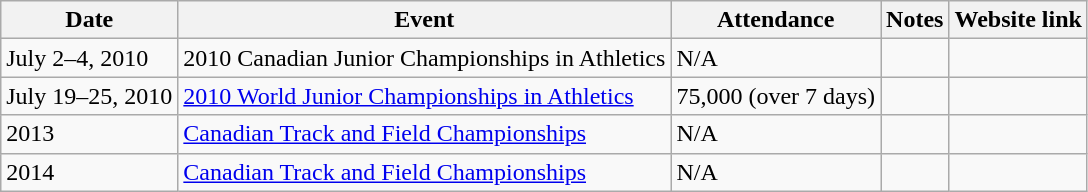<table class="wikitable">
<tr>
<th>Date</th>
<th>Event</th>
<th>Attendance</th>
<th>Notes</th>
<th>Website link</th>
</tr>
<tr>
<td>July 2–4, 2010</td>
<td>2010 Canadian Junior Championships in Athletics</td>
<td>N/A</td>
<td></td>
<td></td>
</tr>
<tr>
<td>July 19–25, 2010</td>
<td><a href='#'>2010 World Junior Championships in Athletics</a></td>
<td>75,000 (over 7 days)</td>
<td></td>
<td></td>
</tr>
<tr>
<td>2013</td>
<td><a href='#'>Canadian Track and Field Championships</a></td>
<td>N/A</td>
<td></td>
<td></td>
</tr>
<tr>
<td>2014</td>
<td><a href='#'>Canadian Track and Field Championships</a></td>
<td>N/A</td>
<td></td>
<td></td>
</tr>
</table>
